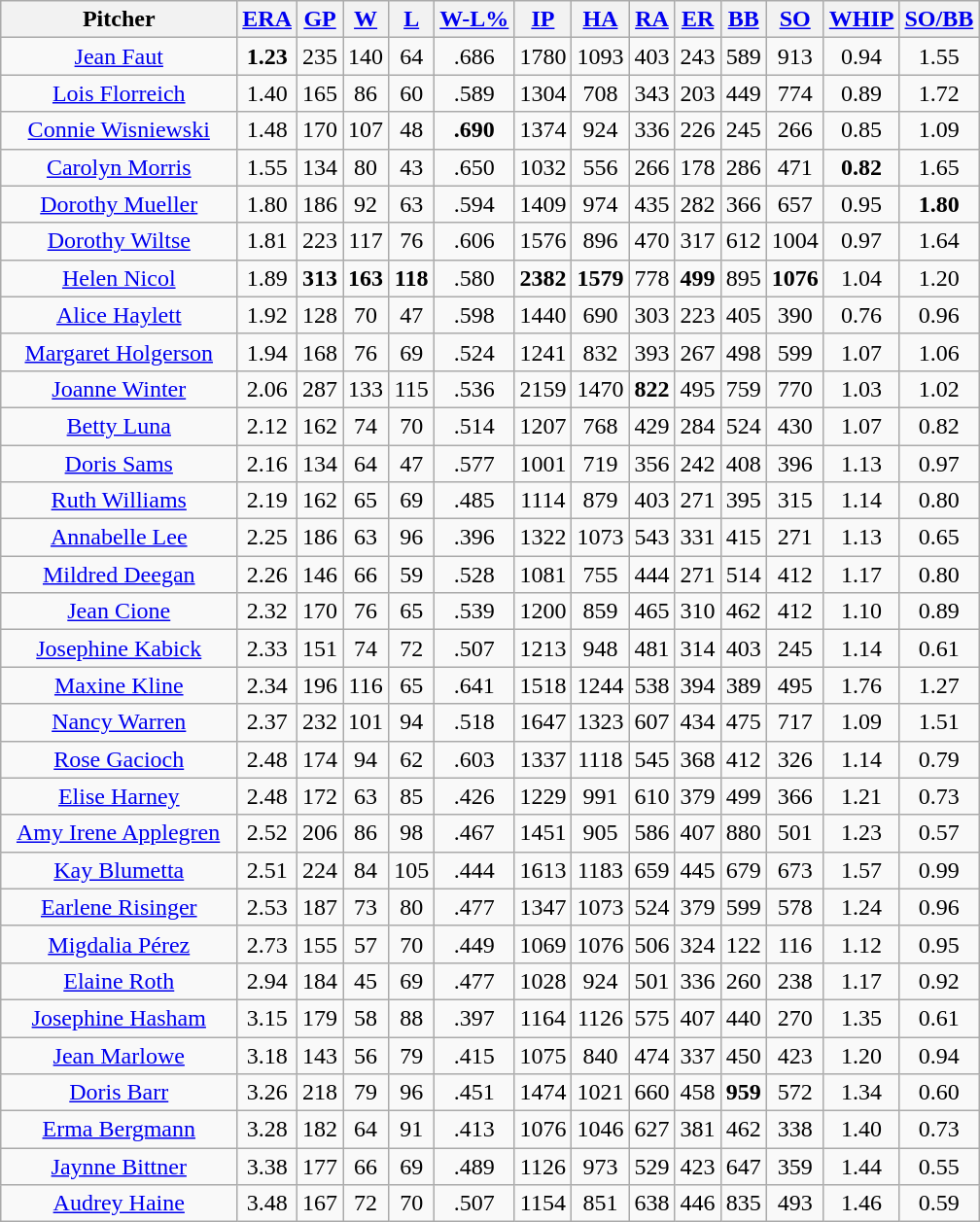<table class="wikitable">
<tr>
<th>Pitcher</th>
<th><a href='#'>ERA</a></th>
<th><a href='#'>GP</a></th>
<th><a href='#'>W</a></th>
<th><a href='#'>L</a></th>
<th><a href='#'>W-L%</a></th>
<th><a href='#'>IP</a></th>
<th><a href='#'>HA</a></th>
<th><a href='#'>RA</a></th>
<th><a href='#'>ER</a></th>
<th><a href='#'>BB</a></th>
<th><a href='#'>SO</a></th>
<th><a href='#'>WHIP</a></th>
<th><a href='#'>SO/BB</a></th>
</tr>
<tr align=center>
<td><a href='#'>Jean Faut</a></td>
<td><strong>1.23</strong></td>
<td>235</td>
<td>140</td>
<td>64</td>
<td>.686</td>
<td>1780</td>
<td>1093</td>
<td>403</td>
<td>243</td>
<td>589</td>
<td>913</td>
<td>0.94</td>
<td>1.55</td>
</tr>
<tr align=center>
<td><a href='#'>Lois Florreich</a></td>
<td>1.40</td>
<td>165</td>
<td>86</td>
<td>60</td>
<td>.589</td>
<td>1304</td>
<td>708</td>
<td>343</td>
<td>203</td>
<td>449</td>
<td>774</td>
<td>0.89</td>
<td>1.72</td>
</tr>
<tr align=center>
<td><a href='#'>Connie Wisniewski</a></td>
<td>1.48</td>
<td>170</td>
<td>107</td>
<td>48</td>
<td><strong>.690</strong></td>
<td>1374</td>
<td>924</td>
<td>336</td>
<td>226</td>
<td>245</td>
<td>266</td>
<td>0.85</td>
<td>1.09</td>
</tr>
<tr align=center>
<td><a href='#'>Carolyn Morris</a></td>
<td>1.55</td>
<td>134</td>
<td>80</td>
<td>43</td>
<td>.650</td>
<td>1032</td>
<td>556</td>
<td>266</td>
<td>178</td>
<td>286</td>
<td>471</td>
<td><strong>0.82</strong></td>
<td>1.65</td>
</tr>
<tr align=center>
<td><a href='#'>Dorothy Mueller</a></td>
<td>1.80</td>
<td>186</td>
<td>92</td>
<td>63</td>
<td>.594</td>
<td>1409</td>
<td>974</td>
<td>435</td>
<td>282</td>
<td>366</td>
<td>657</td>
<td>0.95</td>
<td><strong>1.80</strong></td>
</tr>
<tr align=center>
<td><a href='#'>Dorothy Wiltse</a></td>
<td>1.81</td>
<td>223</td>
<td>117</td>
<td>76</td>
<td>.606</td>
<td>1576</td>
<td>896</td>
<td>470</td>
<td>317</td>
<td>612</td>
<td>1004</td>
<td>0.97</td>
<td>1.64</td>
</tr>
<tr align=center>
<td><a href='#'>Helen Nicol</a></td>
<td>1.89</td>
<td><strong>313</strong></td>
<td><strong>163</strong></td>
<td><strong>118</strong></td>
<td>.580</td>
<td><strong>2382</strong></td>
<td><strong>1579</strong></td>
<td>778</td>
<td><strong>499</strong></td>
<td>895</td>
<td><strong>1076</strong></td>
<td>1.04</td>
<td>1.20</td>
</tr>
<tr align=center>
<td><a href='#'>Alice Haylett</a></td>
<td>1.92</td>
<td>128</td>
<td>70</td>
<td>47</td>
<td>.598</td>
<td>1440</td>
<td>690</td>
<td>303</td>
<td>223</td>
<td>405</td>
<td>390</td>
<td>0.76</td>
<td>0.96</td>
</tr>
<tr align=center>
<td><a href='#'>Margaret Holgerson</a></td>
<td>1.94</td>
<td>168</td>
<td>76</td>
<td>69</td>
<td>.524</td>
<td>1241</td>
<td>832</td>
<td>393</td>
<td>267</td>
<td>498</td>
<td>599</td>
<td>1.07</td>
<td>1.06</td>
</tr>
<tr align=center>
<td><a href='#'>Joanne Winter</a></td>
<td>2.06</td>
<td>287</td>
<td>133</td>
<td>115</td>
<td>.536</td>
<td>2159</td>
<td>1470</td>
<td><strong>822</strong></td>
<td>495</td>
<td>759</td>
<td>770</td>
<td>1.03</td>
<td>1.02</td>
</tr>
<tr align=center>
<td><a href='#'>Betty Luna</a></td>
<td>2.12</td>
<td>162</td>
<td>74</td>
<td>70</td>
<td>.514</td>
<td>1207</td>
<td>768</td>
<td>429</td>
<td>284</td>
<td>524</td>
<td>430</td>
<td>1.07</td>
<td>0.82</td>
</tr>
<tr align=center>
<td><a href='#'>Doris Sams</a></td>
<td>2.16</td>
<td>134</td>
<td>64</td>
<td>47</td>
<td>.577</td>
<td>1001</td>
<td>719</td>
<td>356</td>
<td>242</td>
<td>408</td>
<td>396</td>
<td>1.13</td>
<td>0.97</td>
</tr>
<tr align=center>
<td><a href='#'>Ruth Williams</a></td>
<td>2.19</td>
<td>162</td>
<td>65</td>
<td>69</td>
<td>.485</td>
<td>1114</td>
<td>879</td>
<td>403</td>
<td>271</td>
<td>395</td>
<td>315</td>
<td>1.14</td>
<td>0.80</td>
</tr>
<tr align=center>
<td><a href='#'>Annabelle Lee</a></td>
<td>2.25</td>
<td>186</td>
<td>63</td>
<td>96</td>
<td>.396</td>
<td>1322</td>
<td>1073</td>
<td>543</td>
<td>331</td>
<td>415</td>
<td>271</td>
<td>1.13</td>
<td>0.65</td>
</tr>
<tr align=center>
<td><a href='#'>Mildred Deegan</a></td>
<td>2.26</td>
<td>146</td>
<td>66</td>
<td>59</td>
<td>.528</td>
<td>1081</td>
<td>755</td>
<td>444</td>
<td>271</td>
<td>514</td>
<td>412</td>
<td>1.17</td>
<td>0.80</td>
</tr>
<tr align=center>
<td><a href='#'>Jean Cione</a></td>
<td>2.32</td>
<td>170</td>
<td>76</td>
<td>65</td>
<td>.539</td>
<td>1200</td>
<td>859</td>
<td>465</td>
<td>310</td>
<td>462</td>
<td>412</td>
<td>1.10</td>
<td>0.89</td>
</tr>
<tr align=center>
<td><a href='#'>Josephine Kabick</a></td>
<td>2.33</td>
<td>151</td>
<td>74</td>
<td>72</td>
<td>.507</td>
<td>1213</td>
<td>948</td>
<td>481</td>
<td>314</td>
<td>403</td>
<td>245</td>
<td>1.14</td>
<td>0.61</td>
</tr>
<tr align=center>
<td><a href='#'>Maxine Kline</a></td>
<td>2.34</td>
<td>196</td>
<td>116</td>
<td>65</td>
<td>.641</td>
<td>1518</td>
<td>1244</td>
<td>538</td>
<td>394</td>
<td>389</td>
<td>495</td>
<td>1.76</td>
<td>1.27</td>
</tr>
<tr align=center>
<td><a href='#'>Nancy Warren</a></td>
<td>2.37</td>
<td>232</td>
<td>101</td>
<td>94</td>
<td>.518</td>
<td>1647</td>
<td>1323</td>
<td>607</td>
<td>434</td>
<td>475</td>
<td>717</td>
<td>1.09</td>
<td>1.51</td>
</tr>
<tr align=center>
<td><a href='#'>Rose Gacioch</a></td>
<td>2.48</td>
<td>174</td>
<td>94</td>
<td>62</td>
<td>.603</td>
<td>1337</td>
<td>1118</td>
<td>545</td>
<td>368</td>
<td>412</td>
<td>326</td>
<td>1.14</td>
<td>0.79</td>
</tr>
<tr align=center>
<td><a href='#'>Elise Harney</a></td>
<td>2.48</td>
<td>172</td>
<td>63</td>
<td>85</td>
<td>.426</td>
<td>1229</td>
<td>991</td>
<td>610</td>
<td>379</td>
<td>499</td>
<td>366</td>
<td>1.21</td>
<td>0.73</td>
</tr>
<tr align=center>
<td>  <a href='#'>Amy Irene Applegren</a>  </td>
<td>2.52</td>
<td>206</td>
<td>86</td>
<td>98</td>
<td>.467</td>
<td>1451</td>
<td>905</td>
<td>586</td>
<td>407</td>
<td>880</td>
<td>501</td>
<td>1.23</td>
<td>0.57</td>
</tr>
<tr align=center>
<td><a href='#'>Kay Blumetta</a></td>
<td>2.51</td>
<td>224</td>
<td>84</td>
<td>105</td>
<td>.444</td>
<td>1613</td>
<td>1183</td>
<td>659</td>
<td>445</td>
<td>679</td>
<td>673</td>
<td>1.57</td>
<td>0.99</td>
</tr>
<tr align=center>
<td><a href='#'>Earlene Risinger</a></td>
<td>2.53</td>
<td>187</td>
<td>73</td>
<td>80</td>
<td>.477</td>
<td>1347</td>
<td>1073</td>
<td>524</td>
<td>379</td>
<td>599</td>
<td>578</td>
<td>1.24</td>
<td>0.96</td>
</tr>
<tr align=center>
<td><a href='#'>Migdalia Pérez</a></td>
<td>2.73</td>
<td>155</td>
<td>57</td>
<td>70</td>
<td>.449</td>
<td>1069</td>
<td>1076</td>
<td>506</td>
<td>324</td>
<td>122</td>
<td>116</td>
<td>1.12</td>
<td>0.95</td>
</tr>
<tr align=center>
<td><a href='#'>Elaine Roth</a></td>
<td>2.94</td>
<td>184</td>
<td>45</td>
<td>69</td>
<td>.477</td>
<td>1028</td>
<td>924</td>
<td>501</td>
<td>336</td>
<td>260</td>
<td>238</td>
<td>1.17</td>
<td>0.92</td>
</tr>
<tr align=center>
<td><a href='#'>Josephine Hasham</a></td>
<td>3.15</td>
<td>179</td>
<td>58</td>
<td>88</td>
<td>.397</td>
<td>1164</td>
<td>1126</td>
<td>575</td>
<td>407</td>
<td>440</td>
<td>270</td>
<td>1.35</td>
<td>0.61</td>
</tr>
<tr align=center>
<td><a href='#'>Jean Marlowe</a></td>
<td>3.18</td>
<td>143</td>
<td>56</td>
<td>79</td>
<td>.415</td>
<td>1075</td>
<td>840</td>
<td>474</td>
<td>337</td>
<td>450</td>
<td>423</td>
<td>1.20</td>
<td>0.94</td>
</tr>
<tr align=center>
<td><a href='#'>Doris Barr</a></td>
<td>3.26</td>
<td>218</td>
<td>79</td>
<td>96</td>
<td>.451</td>
<td>1474</td>
<td>1021</td>
<td>660</td>
<td>458</td>
<td><strong>959</strong></td>
<td>572</td>
<td>1.34</td>
<td>0.60</td>
</tr>
<tr align=center>
<td><a href='#'>Erma Bergmann</a></td>
<td>3.28</td>
<td>182</td>
<td>64</td>
<td>91</td>
<td>.413</td>
<td>1076</td>
<td>1046</td>
<td>627</td>
<td>381</td>
<td>462</td>
<td>338</td>
<td>1.40</td>
<td>0.73</td>
</tr>
<tr align=center>
<td><a href='#'>Jaynne Bittner</a></td>
<td>3.38</td>
<td>177</td>
<td>66</td>
<td>69</td>
<td>.489</td>
<td>1126</td>
<td>973</td>
<td>529</td>
<td>423</td>
<td>647</td>
<td>359</td>
<td>1.44</td>
<td>0.55</td>
</tr>
<tr align=center>
<td><a href='#'>Audrey Haine</a></td>
<td>3.48</td>
<td>167</td>
<td>72</td>
<td>70</td>
<td>.507</td>
<td>1154</td>
<td>851</td>
<td>638</td>
<td>446</td>
<td>835</td>
<td>493</td>
<td>1.46</td>
<td>0.59</td>
</tr>
</table>
